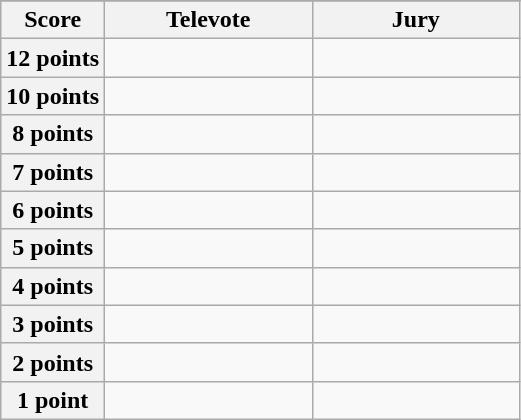<table class="wikitable">
<tr>
</tr>
<tr>
<th scope="col" width="20%">Score</th>
<th scope="col" width="40%">Televote</th>
<th scope="col" width="40%">Jury</th>
</tr>
<tr>
<th scope="row">12 points</th>
<td></td>
<td></td>
</tr>
<tr>
<th scope="row">10 points</th>
<td></td>
<td></td>
</tr>
<tr>
<th scope="row">8 points</th>
<td></td>
<td></td>
</tr>
<tr>
<th scope="row">7 points</th>
<td></td>
<td></td>
</tr>
<tr>
<th scope="row">6 points</th>
<td></td>
<td></td>
</tr>
<tr>
<th scope="row">5 points</th>
<td></td>
<td></td>
</tr>
<tr>
<th scope="row">4 points</th>
<td></td>
<td></td>
</tr>
<tr>
<th scope="row">3 points</th>
<td></td>
<td></td>
</tr>
<tr>
<th scope="row">2 points</th>
<td></td>
<td></td>
</tr>
<tr>
<th scope="row">1 point</th>
<td></td>
<td></td>
</tr>
</table>
